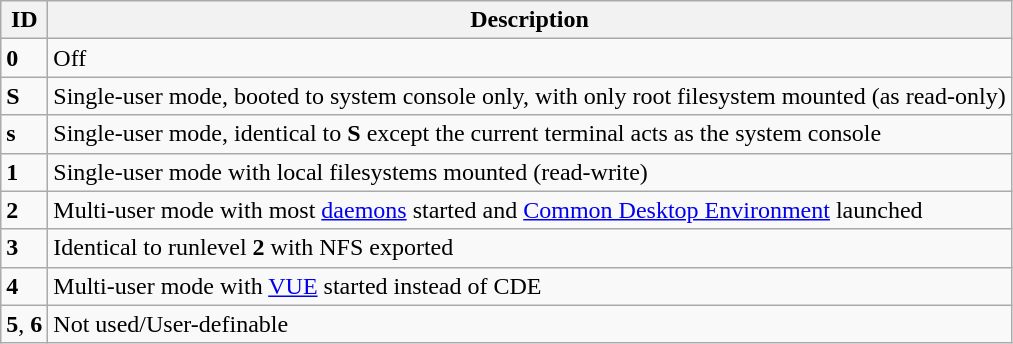<table class="wikitable">
<tr>
<th>ID</th>
<th>Description</th>
</tr>
<tr>
<td><strong>0</strong></td>
<td>Off</td>
</tr>
<tr>
<td><strong>S</strong></td>
<td>Single-user mode, booted to system console only, with only root filesystem mounted (as read-only)</td>
</tr>
<tr>
<td><strong>s</strong></td>
<td>Single-user mode, identical to <strong>S</strong> except the current terminal acts as the system console</td>
</tr>
<tr>
<td><strong>1</strong></td>
<td>Single-user mode with local filesystems mounted (read-write)</td>
</tr>
<tr>
<td><strong>2</strong></td>
<td>Multi-user mode with most <a href='#'>daemons</a> started and <a href='#'>Common Desktop Environment</a> launched</td>
</tr>
<tr>
<td><strong>3</strong></td>
<td>Identical to runlevel <strong>2</strong> with NFS exported</td>
</tr>
<tr>
<td><strong>4</strong></td>
<td>Multi-user mode with <a href='#'>VUE</a> started instead of CDE</td>
</tr>
<tr>
<td><strong>5</strong>, <strong>6</strong></td>
<td>Not used/User-definable</td>
</tr>
</table>
